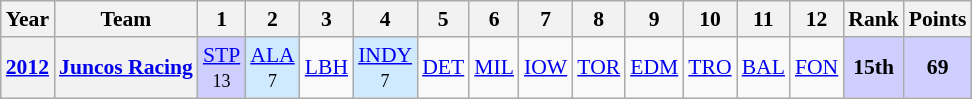<table class="wikitable" style="text-align:center; font-size:90%">
<tr>
<th>Year</th>
<th>Team</th>
<th>1</th>
<th>2</th>
<th>3</th>
<th>4</th>
<th>5</th>
<th>6</th>
<th>7</th>
<th>8</th>
<th>9</th>
<th>10</th>
<th>11</th>
<th>12</th>
<th>Rank</th>
<th>Points</th>
</tr>
<tr>
<th><a href='#'>2012</a></th>
<th><a href='#'>Juncos Racing</a></th>
<td style="background:#CFCFFF;"><a href='#'>STP</a><br><small>13</small></td>
<td style="background:#CFEAFF;"><a href='#'>ALA</a><br><small>7</small></td>
<td><a href='#'>LBH</a><br><small> </small></td>
<td style="background:#CFEAFF;"><a href='#'>INDY</a><br><small>7</small></td>
<td><a href='#'>DET</a><br><small> </small></td>
<td><a href='#'>MIL</a><br><small> </small></td>
<td><a href='#'>IOW</a><br><small> </small></td>
<td><a href='#'>TOR</a><br><small> </small></td>
<td><a href='#'>EDM</a><br><small> </small></td>
<td><a href='#'>TRO</a><br><small> </small></td>
<td><a href='#'>BAL</a><br><small> </small></td>
<td><a href='#'>FON</a><br><small> </small></td>
<th style="background:#CFCFFF;">15th</th>
<th style="background:#CFCFFF;">69</th>
</tr>
</table>
